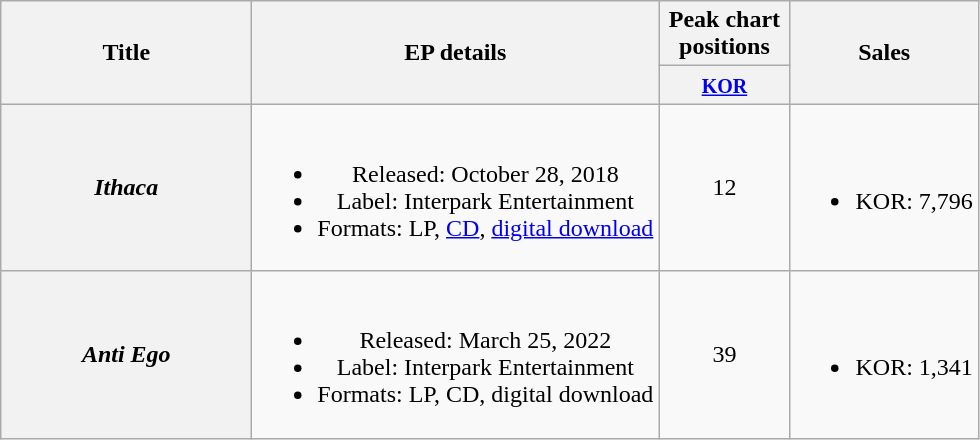<table class="wikitable plainrowheaders" style="text-align:center;">
<tr>
<th scope="col" rowspan="2" style="width:10em;">Title</th>
<th scope="col" rowspan="2">EP details</th>
<th scope="col" colspan="1" style="width:5em;">Peak chart positions</th>
<th scope="col" rowspan="2">Sales</th>
</tr>
<tr>
<th><small><a href='#'>KOR</a></small><br></th>
</tr>
<tr>
<th scope="row"><em>Ithaca</em></th>
<td><br><ul><li>Released: October 28, 2018</li><li>Label: Interpark Entertainment</li><li>Formats: LP, <a href='#'>CD</a>, <a href='#'>digital download</a></li></ul></td>
<td>12</td>
<td><br><ul><li>KOR: 7,796</li></ul></td>
</tr>
<tr>
<th scope="row"><em>Anti Ego</em></th>
<td><br><ul><li>Released: March 25, 2022</li><li>Label: Interpark Entertainment</li><li>Formats: LP, CD, digital download</li></ul></td>
<td>39</td>
<td><br><ul><li>KOR: 1,341</li></ul></td>
</tr>
</table>
